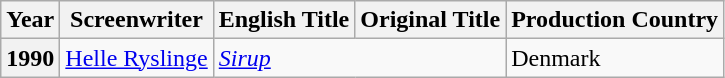<table class="wikitable">
<tr>
<th>Year</th>
<th>Screenwriter</th>
<th>English Title</th>
<th>Original Title</th>
<th>Production Country</th>
</tr>
<tr>
<th>1990</th>
<td><a href='#'>Helle Ryslinge</a></td>
<td colspan="2"><em><a href='#'>Sirup</a></em></td>
<td>Denmark</td>
</tr>
</table>
